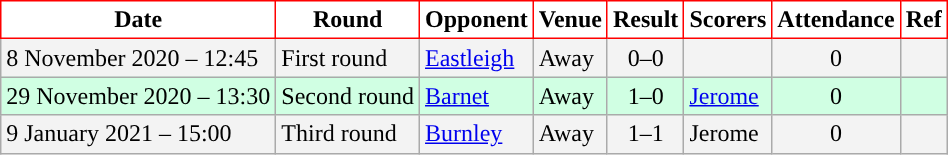<table class="wikitable">
<tr>
<th style="background:#FFFFFF; color:black; border:1px solid red;">Date</th>
<th style="background:#FFFFFF; color:black; border:1px solid red;">Round</th>
<th style="background:#FFFFFF; color:black; border:1px solid red;">Opponent</th>
<th style="background:#FFFFFF; color:black; border:1px solid red;">Venue</th>
<th style="background:#FFFFFF; color:black; border:1px solid red;">Result</th>
<th style="background:#FFFFFF; color:black; border:1px solid red;">Scorers</th>
<th style="background:#FFFFFF; color:black; border:1px solid red;">Attendance</th>
<th style="background:#FFFFFF; color:black; border:1px solid red;">Ref</th>
</tr>
<tr bgcolor="#f3f3f3">
<td>8 November 2020 – 12:45</td>
<td align="left">First round</td>
<td><a href='#'>Eastleigh</a></td>
<td>Away</td>
<td align="center">0–0  </td>
<td></td>
<td align="center">0</td>
<td></td>
</tr>
<tr bgcolor="#d0ffe3">
<td>29 November 2020 – 13:30</td>
<td align="left">Second round</td>
<td><a href='#'>Barnet</a></td>
<td>Away</td>
<td align="center">1–0</td>
<td><a href='#'>Jerome</a></td>
<td align="center">0</td>
<td></td>
</tr>
<tr bgcolor="#f3f3f3">
<td>9 January 2021 – 15:00</td>
<td align="left">Third round</td>
<td><a href='#'>Burnley</a></td>
<td>Away</td>
<td align="center">1–1  </td>
<td>Jerome</td>
<td align="center">0</td>
<td></td>
</tr>
</table>
